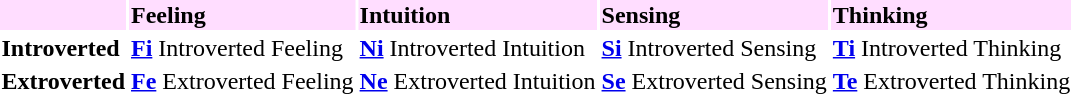<table style=" table-layout: auto; align="center">
<tr>
<td bgcolor="#FFDDFF"></td>
<td bgcolor="#FFDDFF"><div><strong>Feeling</strong></div></td>
<td bgcolor="#FFDDFF"><div><strong>Intuition</strong></div></td>
<td bgcolor="#FFDDFF"><div><strong>Sensing</strong></div></td>
<td bgcolor="#FFDDFF"><div><strong>Thinking</strong></div></td>
</tr>
<tr>
<td><strong><span>Introverted</span></strong></td>
<td><a href='#'><strong>Fi</strong></a> Introverted Feeling</td>
<td><a href='#'><strong>Ni</strong></a> Introverted Intuition</td>
<td><a href='#'><strong>Si</strong></a> Introverted Sensing</td>
<td><a href='#'><strong>Ti</strong></a> Introverted Thinking</td>
</tr>
<tr>
<td><strong><span>Extroverted</span></strong></td>
<td><a href='#'><strong>Fe</strong></a> Extroverted Feeling</td>
<td><a href='#'><strong>Ne</strong></a> Extroverted Intuition</td>
<td><a href='#'><strong>Se</strong></a> Extroverted Sensing</td>
<td><a href='#'><strong>Te</strong></a> Extroverted Thinking</td>
</tr>
</table>
